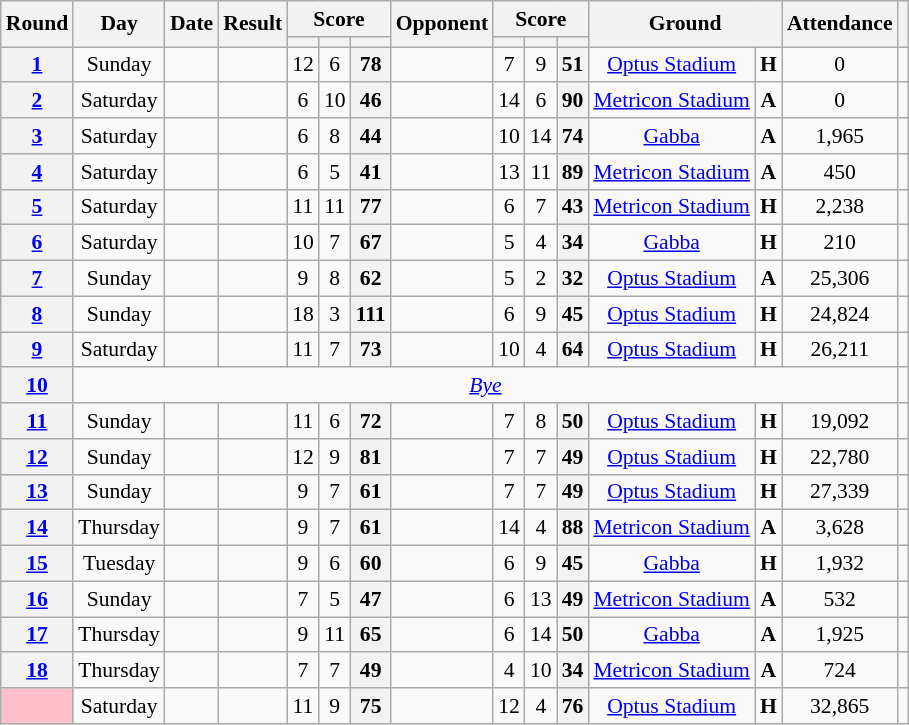<table class="wikitable plainrowheaders sortable" style="font-size:90%; text-align:center;">
<tr>
<th scope="col" rowspan="2">Round</th>
<th scope="col" rowspan="2">Day</th>
<th scope="col" rowspan="2">Date</th>
<th scope="col" rowspan="2">Result</th>
<th scope="col" colspan="3">Score</th>
<th scope="col" rowspan="2">Opponent</th>
<th scope="col" colspan="3">Score</th>
<th scope="col" rowspan="2" colspan="2">Ground</th>
<th scope="col" rowspan="2">Attendance</th>
<th scope="col" rowspan="2"></th>
</tr>
<tr>
<th scope="col"></th>
<th scope="col"></th>
<th scope="col"></th>
<th scope="col"></th>
<th scope="col"></th>
<th scope="col"></th>
</tr>
<tr>
<th scope="row" style="text-align:center;"><a href='#'>1</a></th>
<td>Sunday</td>
<td></td>
<td></td>
<td>12</td>
<td>6</td>
<th>78</th>
<td></td>
<td>7</td>
<td>9</td>
<th>51</th>
<td><a href='#'>Optus Stadium</a></td>
<td><strong>H</strong></td>
<td>0</td>
<td></td>
</tr>
<tr>
<th scope="row" style="text-align:center;"><a href='#'>2</a></th>
<td>Saturday</td>
<td></td>
<td></td>
<td>6</td>
<td>10</td>
<th>46</th>
<td></td>
<td>14</td>
<td>6</td>
<th>90</th>
<td><a href='#'>Metricon Stadium</a></td>
<td><strong>A</strong></td>
<td>0</td>
<td></td>
</tr>
<tr>
<th scope="row" style="text-align:center;"><a href='#'>3</a></th>
<td>Saturday</td>
<td></td>
<td></td>
<td>6</td>
<td>8</td>
<th>44</th>
<td></td>
<td>10</td>
<td>14</td>
<th>74</th>
<td><a href='#'>Gabba</a></td>
<td><strong>A</strong></td>
<td>1,965</td>
<td></td>
</tr>
<tr>
<th scope="row" style="text-align:center;"><a href='#'>4</a></th>
<td>Saturday</td>
<td></td>
<td></td>
<td>6</td>
<td>5</td>
<th>41</th>
<td></td>
<td>13</td>
<td>11</td>
<th>89</th>
<td><a href='#'>Metricon Stadium</a></td>
<td><strong>A</strong></td>
<td>450</td>
<td></td>
</tr>
<tr>
<th scope="row" style="text-align:center;"><a href='#'>5</a></th>
<td>Saturday</td>
<td></td>
<td></td>
<td>11</td>
<td>11</td>
<th>77</th>
<td></td>
<td>6</td>
<td>7</td>
<th>43</th>
<td><a href='#'>Metricon Stadium</a></td>
<td><strong>H</strong></td>
<td>2,238</td>
<td></td>
</tr>
<tr>
<th scope="row" style="text-align:center;"><a href='#'>6</a></th>
<td>Saturday</td>
<td></td>
<td></td>
<td>10</td>
<td>7</td>
<th>67</th>
<td></td>
<td>5</td>
<td>4</td>
<th>34</th>
<td><a href='#'>Gabba</a></td>
<td><strong>H</strong></td>
<td>210</td>
<td></td>
</tr>
<tr>
<th scope="row" style="text-align:center;"><a href='#'>7</a></th>
<td>Sunday</td>
<td></td>
<td></td>
<td>9</td>
<td>8</td>
<th>62</th>
<td></td>
<td>5</td>
<td>2</td>
<th>32</th>
<td><a href='#'>Optus Stadium</a></td>
<td><strong>A</strong></td>
<td>25,306</td>
<td></td>
</tr>
<tr>
<th scope="row" style="text-align:center;"><a href='#'>8</a></th>
<td>Sunday</td>
<td></td>
<td></td>
<td>18</td>
<td>3</td>
<th>111</th>
<td></td>
<td>6</td>
<td>9</td>
<th>45</th>
<td><a href='#'>Optus Stadium</a></td>
<td><strong>H</strong></td>
<td>24,824</td>
<td></td>
</tr>
<tr>
<th scope="row" style="text-align:center;"><a href='#'>9</a></th>
<td>Saturday</td>
<td></td>
<td></td>
<td>11</td>
<td>7</td>
<th>73</th>
<td></td>
<td>10</td>
<td>4</td>
<th>64</th>
<td><a href='#'>Optus Stadium</a></td>
<td><strong>H</strong></td>
<td>26,211</td>
<td></td>
</tr>
<tr>
<th scope="row" style="text-align:center;"><a href='#'>10</a></th>
<td colspan=13><em><a href='#'>Bye</a></em></td>
<td></td>
</tr>
<tr>
<th scope="row" style="text-align:center;"><a href='#'>11</a></th>
<td>Sunday</td>
<td></td>
<td></td>
<td>11</td>
<td>6</td>
<th>72</th>
<td></td>
<td>7</td>
<td>8</td>
<th>50</th>
<td><a href='#'>Optus Stadium</a></td>
<td><strong>H</strong></td>
<td>19,092</td>
<td></td>
</tr>
<tr>
<th scope="row" style="text-align:center;"><a href='#'>12</a></th>
<td>Sunday</td>
<td></td>
<td></td>
<td>12</td>
<td>9</td>
<th>81</th>
<td></td>
<td>7</td>
<td>7</td>
<th>49</th>
<td><a href='#'>Optus Stadium</a></td>
<td><strong>H</strong></td>
<td>22,780</td>
<td></td>
</tr>
<tr>
<th scope="row" style="text-align:center;"><a href='#'>13</a></th>
<td>Sunday</td>
<td></td>
<td></td>
<td>9</td>
<td>7</td>
<th>61</th>
<td></td>
<td>7</td>
<td>7</td>
<th>49</th>
<td><a href='#'>Optus Stadium</a></td>
<td><strong>H</strong></td>
<td>27,339</td>
<td></td>
</tr>
<tr>
<th scope="row" style="text-align:center;"><a href='#'>14</a></th>
<td>Thursday</td>
<td></td>
<td></td>
<td>9</td>
<td>7</td>
<th>61</th>
<td></td>
<td>14</td>
<td>4</td>
<th>88</th>
<td><a href='#'>Metricon Stadium</a></td>
<td><strong>A</strong></td>
<td>3,628</td>
<td></td>
</tr>
<tr>
<th scope="row" style="text-align:center;"><a href='#'>15</a></th>
<td>Tuesday</td>
<td></td>
<td></td>
<td>9</td>
<td>6</td>
<th>60</th>
<td></td>
<td>6</td>
<td>9</td>
<th>45</th>
<td><a href='#'>Gabba</a></td>
<td><strong>H</strong></td>
<td>1,932</td>
<td></td>
</tr>
<tr>
<th scope="row" style="text-align:center;"><a href='#'>16</a></th>
<td>Sunday</td>
<td></td>
<td></td>
<td>7</td>
<td>5</td>
<th>47</th>
<td></td>
<td>6</td>
<td>13</td>
<th>49</th>
<td><a href='#'>Metricon Stadium</a></td>
<td><strong>A</strong></td>
<td>532</td>
<td></td>
</tr>
<tr>
<th scope="row" style="text-align:center;"><a href='#'>17</a></th>
<td>Thursday</td>
<td></td>
<td></td>
<td>9</td>
<td>11</td>
<th>65</th>
<td></td>
<td>6</td>
<td>14</td>
<th>50</th>
<td><a href='#'>Gabba</a></td>
<td><strong>A</strong></td>
<td>1,925</td>
<td></td>
</tr>
<tr>
<th scope="row" style="text-align:center;"><a href='#'>18</a></th>
<td>Thursday</td>
<td></td>
<td></td>
<td>7</td>
<td>7</td>
<th>49</th>
<td></td>
<td>4</td>
<td>10</td>
<th>34</th>
<td><a href='#'>Metricon Stadium</a></td>
<td><strong>A</strong></td>
<td>724</td>
<td></td>
</tr>
<tr>
<th scope="row" style="background:#FFC0CB; text-align:center;"></th>
<td>Saturday</td>
<td></td>
<td></td>
<td>11</td>
<td>9</td>
<th>75</th>
<td></td>
<td>12</td>
<td>4</td>
<th>76</th>
<td><a href='#'>Optus Stadium</a></td>
<td><strong>H</strong></td>
<td>32,865</td>
<td></td>
</tr>
</table>
